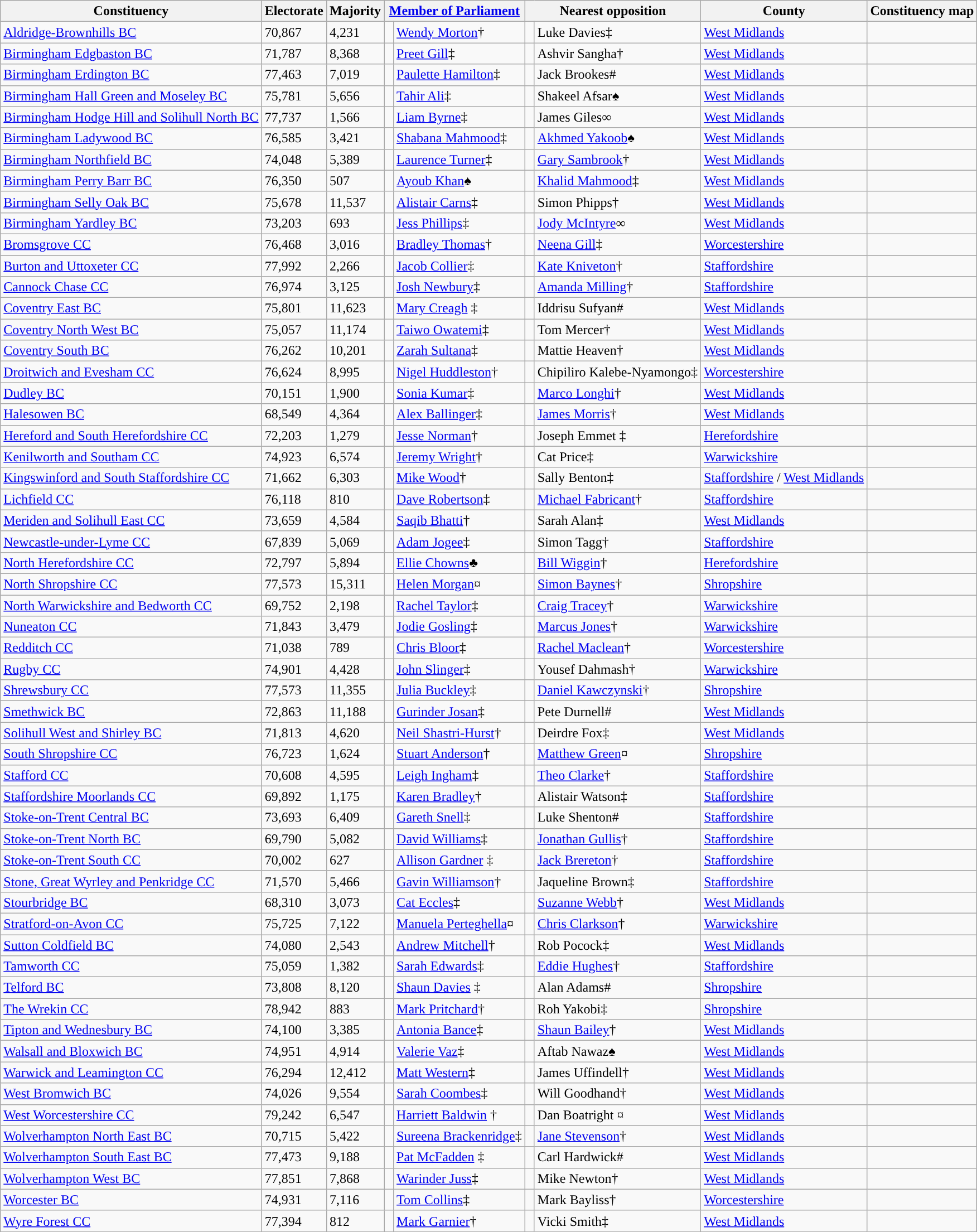<table class="wikitable sortable">
<tr>
<th rowspan="1">Constituency </th>
<th rowspan="1">Electorate</th>
<th rowspan="1">Majority</th>
<th colspan="2" class="unsortable"><a href='#'>Member of Parliament</a></th>
<th colspan="2" class="unsortable">Nearest opposition</th>
<th rowspan="1">County</th>
<th rowspan="1" class="unsortable">Constituency map</th>
</tr>
<tr>
<td><a href='#'>Aldridge-Brownhills BC</a></td>
<td>70,867</td>
<td>4,231</td>
<td style="color:inherit;background:"> </td>
<td><a href='#'>Wendy Morton</a>†</td>
<td style="color:inherit;background:"> </td>
<td>Luke Davies‡</td>
<td><a href='#'>West Midlands</a></td>
<td></td>
</tr>
<tr>
<td><a href='#'>Birmingham Edgbaston BC</a></td>
<td>71,787</td>
<td>8,368</td>
<td style="color:inherit;background:"> </td>
<td><a href='#'>Preet Gill</a>‡</td>
<td style="color:inherit;background:"></td>
<td>Ashvir Sangha†</td>
<td><a href='#'>West Midlands</a></td>
<td></td>
</tr>
<tr>
<td><a href='#'>Birmingham Erdington BC</a></td>
<td>77,463</td>
<td>7,019</td>
<td style="color:inherit;background:"> </td>
<td><a href='#'>Paulette Hamilton</a>‡</td>
<td style="color:inherit;background:"></td>
<td>Jack Brookes#</td>
<td><a href='#'>West Midlands</a></td>
<td></td>
</tr>
<tr>
<td><a href='#'>Birmingham Hall Green and Moseley BC</a></td>
<td>75,781</td>
<td>5,656</td>
<td style="color:inherit;background:"> </td>
<td><a href='#'>Tahir Ali</a>‡</td>
<td style="color:inherit;background:"> </td>
<td>Shakeel Afsar♠</td>
<td><a href='#'>West Midlands</a></td>
<td></td>
</tr>
<tr>
<td><a href='#'>Birmingham Hodge Hill and Solihull North BC</a></td>
<td>77,737</td>
<td>1,566</td>
<td style="color:inherit;background:"> </td>
<td><a href='#'>Liam Byrne</a>‡</td>
<td style="color:inherit;background:"> </td>
<td>James Giles∞</td>
<td><a href='#'>West Midlands</a></td>
<td></td>
</tr>
<tr>
<td><a href='#'>Birmingham Ladywood BC</a></td>
<td>76,585</td>
<td>3,421</td>
<td style="color:inherit;background:"> </td>
<td><a href='#'>Shabana Mahmood</a>‡</td>
<td style="color:inherit;background:"> </td>
<td><a href='#'>Akhmed Yakoob</a>♠</td>
<td><a href='#'>West Midlands</a></td>
<td></td>
</tr>
<tr>
<td><a href='#'>Birmingham Northfield BC</a></td>
<td>74,048</td>
<td>5,389</td>
<td style="color:inherit;background:"> </td>
<td><a href='#'>Laurence Turner</a>‡</td>
<td style="color:inherit;background:"> </td>
<td><a href='#'>Gary Sambrook</a>†</td>
<td><a href='#'>West Midlands</a></td>
<td></td>
</tr>
<tr>
<td><a href='#'>Birmingham Perry Barr BC</a></td>
<td>76,350</td>
<td>507</td>
<td style="color:inherit;background:"> </td>
<td><a href='#'>Ayoub Khan</a>♠</td>
<td style="color:inherit;background:"> </td>
<td><a href='#'>Khalid Mahmood</a>‡</td>
<td><a href='#'>West Midlands</a></td>
<td></td>
</tr>
<tr>
<td><a href='#'>Birmingham Selly Oak BC</a></td>
<td>75,678</td>
<td>11,537</td>
<td style="color:inherit;background:"> </td>
<td><a href='#'>Alistair Carns</a>‡</td>
<td style="color:inherit;background:"> </td>
<td>Simon Phipps†</td>
<td><a href='#'>West Midlands</a></td>
<td></td>
</tr>
<tr>
<td><a href='#'>Birmingham Yardley BC</a></td>
<td>73,203</td>
<td>693</td>
<td style="color:inherit;background:"> </td>
<td><a href='#'>Jess Phillips</a>‡</td>
<td style="color:inherit;background:"> </td>
<td><a href='#'>Jody McIntyre</a>∞</td>
<td><a href='#'>West Midlands</a></td>
<td></td>
</tr>
<tr>
<td><a href='#'>Bromsgrove CC</a></td>
<td>76,468</td>
<td>3,016</td>
<td style="color:inherit;background:"> </td>
<td><a href='#'>Bradley Thomas</a>†</td>
<td style="color:inherit;background:"> </td>
<td><a href='#'>Neena Gill</a>‡</td>
<td><a href='#'>Worcestershire</a></td>
<td></td>
</tr>
<tr>
<td><a href='#'>Burton and Uttoxeter CC</a></td>
<td>77,992</td>
<td>2,266</td>
<td style="color:inherit;background:"> </td>
<td><a href='#'>Jacob Collier</a>‡</td>
<td style="color:inherit;background:"> </td>
<td><a href='#'>Kate Kniveton</a>†</td>
<td><a href='#'>Staffordshire</a></td>
<td></td>
</tr>
<tr>
<td><a href='#'>Cannock Chase CC</a></td>
<td>76,974</td>
<td>3,125</td>
<td style="color:inherit;background:"> </td>
<td><a href='#'>Josh Newbury</a>‡</td>
<td style="color:inherit;background:"> </td>
<td><a href='#'>Amanda Milling</a>†</td>
<td><a href='#'>Staffordshire</a></td>
<td></td>
</tr>
<tr>
<td><a href='#'>Coventry East BC</a></td>
<td>75,801</td>
<td>11,623</td>
<td style="color:inherit;background:"> </td>
<td><a href='#'>Mary Creagh</a> ‡</td>
<td style="color:inherit;background:"> </td>
<td>Iddrisu Sufyan#</td>
<td><a href='#'>West Midlands</a></td>
<td></td>
</tr>
<tr>
<td><a href='#'>Coventry North West BC</a></td>
<td>75,057</td>
<td>11,174</td>
<td style="color:inherit;background:"> </td>
<td><a href='#'>Taiwo Owatemi</a>‡</td>
<td style="color:inherit;background:"> </td>
<td>Tom Mercer†</td>
<td><a href='#'>West Midlands</a></td>
<td></td>
</tr>
<tr>
<td><a href='#'>Coventry South BC</a></td>
<td>76,262</td>
<td>10,201</td>
<td style="color:inherit;background:"> </td>
<td><a href='#'>Zarah Sultana</a>‡</td>
<td style="color:inherit;background:"> </td>
<td>Mattie Heaven†</td>
<td><a href='#'>West Midlands</a></td>
<td></td>
</tr>
<tr>
<td><a href='#'>Droitwich and Evesham CC</a></td>
<td>76,624</td>
<td>8,995</td>
<td style="color:inherit;background:"> </td>
<td><a href='#'>Nigel Huddleston</a>†</td>
<td style="color:inherit;background:"> </td>
<td>Chipiliro Kalebe-Nyamongo‡</td>
<td><a href='#'>Worcestershire</a></td>
<td></td>
</tr>
<tr>
<td><a href='#'>Dudley BC</a></td>
<td>70,151</td>
<td>1,900</td>
<td style="color:inherit;background:"> </td>
<td><a href='#'>Sonia Kumar</a>‡</td>
<td style="color:inherit;background:"> </td>
<td><a href='#'>Marco Longhi</a>†</td>
<td><a href='#'>West Midlands</a></td>
<td></td>
</tr>
<tr>
<td><a href='#'>Halesowen BC</a></td>
<td>68,549</td>
<td>4,364</td>
<td style="color:inherit;background:"> </td>
<td><a href='#'>Alex Ballinger</a>‡</td>
<td style="color:inherit;background:"> </td>
<td><a href='#'>James Morris</a>†</td>
<td><a href='#'>West Midlands</a></td>
<td></td>
</tr>
<tr>
<td><a href='#'>Hereford and South Herefordshire CC</a></td>
<td>72,203</td>
<td>1,279</td>
<td style="color:inherit;background:"></td>
<td><a href='#'>Jesse Norman</a>†</td>
<td style="color:inherit;background:"></td>
<td>Joseph Emmet ‡</td>
<td><a href='#'>Herefordshire</a></td>
<td></td>
</tr>
<tr>
<td><a href='#'>Kenilworth and Southam CC</a></td>
<td>74,923</td>
<td>6,574</td>
<td style="color:inherit;background:"> </td>
<td><a href='#'>Jeremy Wright</a>†</td>
<td style="color:inherit;background:"> </td>
<td>Cat Price‡</td>
<td><a href='#'>Warwickshire</a></td>
<td></td>
</tr>
<tr>
<td><a href='#'>Kingswinford and South Staffordshire CC</a></td>
<td>71,662</td>
<td>6,303</td>
<td style="color:inherit;background:"> </td>
<td><a href='#'>Mike Wood</a>†</td>
<td style="color:inherit;background:"> </td>
<td>Sally Benton‡</td>
<td><a href='#'>Staffordshire</a> / <a href='#'>West Midlands</a></td>
<td></td>
</tr>
<tr>
<td><a href='#'>Lichfield CC</a></td>
<td>76,118</td>
<td>810</td>
<td style="color:inherit;background:"> </td>
<td><a href='#'>Dave Robertson</a>‡</td>
<td style="color:inherit;background:"> </td>
<td><a href='#'>Michael Fabricant</a>†</td>
<td><a href='#'>Staffordshire</a></td>
<td></td>
</tr>
<tr>
<td><a href='#'>Meriden and Solihull East CC</a></td>
<td>73,659</td>
<td>4,584</td>
<td style="color:inherit;background:"> </td>
<td><a href='#'>Saqib Bhatti</a>†</td>
<td style="color:inherit;background:"> </td>
<td>Sarah Alan‡</td>
<td><a href='#'>West Midlands</a></td>
<td></td>
</tr>
<tr>
<td><a href='#'>Newcastle-under-Lyme CC</a></td>
<td>67,839</td>
<td>5,069</td>
<td style="color:inherit;background:"> </td>
<td><a href='#'>Adam Jogee</a>‡</td>
<td style="color:inherit;background:"> </td>
<td>Simon Tagg†</td>
<td><a href='#'>Staffordshire</a></td>
<td></td>
</tr>
<tr>
<td><a href='#'>North Herefordshire CC</a></td>
<td>72,797</td>
<td>5,894</td>
<td style="color:inherit;background:"></td>
<td><a href='#'>Ellie Chowns</a>♣</td>
<td style="color:inherit;background:"></td>
<td><a href='#'>Bill Wiggin</a>†</td>
<td><a href='#'>Herefordshire</a></td>
<td></td>
</tr>
<tr>
<td><a href='#'>North Shropshire CC</a></td>
<td>77,573</td>
<td>15,311</td>
<td style="color:inherit;background:"></td>
<td><a href='#'>Helen Morgan</a>¤</td>
<td style="color:inherit;background:"> </td>
<td><a href='#'>Simon Baynes</a>†</td>
<td><a href='#'>Shropshire</a></td>
<td></td>
</tr>
<tr>
<td><a href='#'>North Warwickshire and Bedworth CC</a></td>
<td>69,752</td>
<td>2,198</td>
<td style="color:inherit;background:"> </td>
<td><a href='#'>Rachel Taylor</a>‡</td>
<td style="color:inherit;background:"> </td>
<td><a href='#'>Craig Tracey</a>†</td>
<td><a href='#'>Warwickshire</a></td>
<td></td>
</tr>
<tr>
<td><a href='#'>Nuneaton CC</a></td>
<td>71,843</td>
<td>3,479</td>
<td style="color:inherit;background:"> </td>
<td><a href='#'>Jodie Gosling</a>‡</td>
<td style="color:inherit;background:"> </td>
<td><a href='#'>Marcus Jones</a>†</td>
<td><a href='#'>Warwickshire</a></td>
<td></td>
</tr>
<tr>
<td><a href='#'>Redditch CC</a></td>
<td>71,038</td>
<td>789</td>
<td style="color:inherit;background:"></td>
<td><a href='#'>Chris Bloor</a>‡</td>
<td style="color:inherit;background:"></td>
<td><a href='#'>Rachel Maclean</a>†</td>
<td><a href='#'>Worcestershire</a></td>
<td></td>
</tr>
<tr>
<td><a href='#'>Rugby CC</a></td>
<td>74,901</td>
<td>4,428</td>
<td style="color:inherit;background:"> </td>
<td><a href='#'>John Slinger</a>‡</td>
<td style="color:inherit;background:"> </td>
<td>Yousef Dahmash†</td>
<td><a href='#'>Warwickshire</a></td>
<td></td>
</tr>
<tr>
<td><a href='#'>Shrewsbury CC</a></td>
<td>77,573</td>
<td>11,355</td>
<td style="color:inherit;background:"></td>
<td><a href='#'>Julia Buckley</a>‡</td>
<td style="color:inherit;background:"> </td>
<td><a href='#'>Daniel Kawczynski</a>†</td>
<td><a href='#'>Shropshire</a></td>
<td></td>
</tr>
<tr>
<td><a href='#'>Smethwick BC</a></td>
<td>72,863</td>
<td>11,188</td>
<td style="color:inherit;background:"></td>
<td><a href='#'>Gurinder Josan</a>‡</td>
<td style="color:inherit;background:"> </td>
<td>Pete Durnell#</td>
<td><a href='#'>West Midlands</a></td>
<td></td>
</tr>
<tr>
<td><a href='#'>Solihull West and Shirley BC</a></td>
<td>71,813</td>
<td>4,620</td>
<td style="color:inherit;background:"></td>
<td><a href='#'>Neil Shastri-Hurst</a>†</td>
<td style="color:inherit;background:"> </td>
<td>Deirdre Fox‡</td>
<td><a href='#'>West Midlands</a></td>
<td></td>
</tr>
<tr>
<td><a href='#'>South Shropshire CC</a></td>
<td>76,723</td>
<td>1,624</td>
<td style="color:inherit;background:"> </td>
<td><a href='#'>Stuart Anderson</a>†</td>
<td style="color:inherit;background:"></td>
<td><a href='#'>Matthew Green</a>¤</td>
<td><a href='#'>Shropshire</a></td>
<td></td>
</tr>
<tr>
<td><a href='#'>Stafford CC</a></td>
<td>70,608</td>
<td>4,595</td>
<td style="color:inherit;background:"> </td>
<td><a href='#'>Leigh Ingham</a>‡</td>
<td style="color:inherit;background:"> </td>
<td><a href='#'>Theo Clarke</a>†</td>
<td><a href='#'>Staffordshire</a></td>
<td></td>
</tr>
<tr>
<td><a href='#'>Staffordshire Moorlands CC</a></td>
<td>69,892</td>
<td>1,175</td>
<td style="color:inherit;background:"> </td>
<td><a href='#'>Karen Bradley</a>†</td>
<td style="color:inherit;background:"> </td>
<td>Alistair Watson‡</td>
<td><a href='#'>Staffordshire</a></td>
<td></td>
</tr>
<tr>
<td><a href='#'>Stoke-on-Trent Central BC</a></td>
<td>73,693</td>
<td>6,409</td>
<td style="color:inherit;background:"> </td>
<td><a href='#'>Gareth Snell</a>‡</td>
<td style="color:inherit;background:"> </td>
<td>Luke Shenton#</td>
<td><a href='#'>Staffordshire</a></td>
<td></td>
</tr>
<tr>
<td><a href='#'>Stoke-on-Trent North BC</a></td>
<td>69,790</td>
<td>5,082</td>
<td style="color:inherit;background:"> </td>
<td><a href='#'>David Williams</a>‡</td>
<td style="color:inherit;background:"> </td>
<td><a href='#'>Jonathan Gullis</a>†</td>
<td><a href='#'>Staffordshire</a></td>
<td></td>
</tr>
<tr>
<td><a href='#'>Stoke-on-Trent South CC</a></td>
<td>70,002</td>
<td>627</td>
<td style="color:inherit;background:"> </td>
<td><a href='#'>Allison Gardner</a> ‡</td>
<td style="color:inherit;background:"> </td>
<td><a href='#'>Jack Brereton</a>†</td>
<td><a href='#'>Staffordshire</a></td>
<td></td>
</tr>
<tr>
<td><a href='#'>Stone, Great Wyrley and Penkridge CC</a></td>
<td>71,570</td>
<td>5,466</td>
<td style="color:inherit;background:"> </td>
<td><a href='#'>Gavin Williamson</a>†</td>
<td style="color:inherit;background:"> </td>
<td>Jaqueline Brown‡</td>
<td><a href='#'>Staffordshire</a></td>
<td></td>
</tr>
<tr>
<td><a href='#'>Stourbridge BC</a></td>
<td>68,310</td>
<td>3,073</td>
<td style="color:inherit;background:"> </td>
<td><a href='#'>Cat Eccles</a>‡</td>
<td style="color:inherit;background:"> </td>
<td><a href='#'>Suzanne Webb</a>†</td>
<td><a href='#'>West Midlands</a></td>
<td></td>
</tr>
<tr>
<td><a href='#'>Stratford-on-Avon CC</a></td>
<td>75,725</td>
<td>7,122</td>
<td style="color:inherit;background:"> </td>
<td><a href='#'>Manuela Perteghella</a>¤</td>
<td style="color:inherit;background:"> </td>
<td><a href='#'>Chris Clarkson</a>†</td>
<td><a href='#'>Warwickshire</a></td>
<td></td>
</tr>
<tr>
<td><a href='#'>Sutton Coldfield BC</a></td>
<td>74,080</td>
<td>2,543</td>
<td style="color:inherit;background:"> </td>
<td><a href='#'>Andrew Mitchell</a>†</td>
<td style="color:inherit;background:"> </td>
<td>Rob Pocock‡</td>
<td><a href='#'>West Midlands</a></td>
<td></td>
</tr>
<tr>
<td><a href='#'>Tamworth CC</a></td>
<td>75,059</td>
<td>1,382</td>
<td style="color:inherit;background:"> </td>
<td><a href='#'>Sarah Edwards</a>‡</td>
<td style="color:inherit;background:"> </td>
<td><a href='#'>Eddie Hughes</a>†</td>
<td><a href='#'>Staffordshire</a></td>
<td></td>
</tr>
<tr>
<td><a href='#'>Telford BC</a></td>
<td>73,808</td>
<td>8,120</td>
<td style="color:inherit;background:"></td>
<td><a href='#'>Shaun Davies</a> ‡</td>
<td style="color:inherit;background:"></td>
<td>Alan Adams#</td>
<td><a href='#'>Shropshire</a></td>
<td></td>
</tr>
<tr>
<td><a href='#'>The Wrekin CC</a></td>
<td>78,942</td>
<td>883</td>
<td style="color:inherit;background:"></td>
<td><a href='#'>Mark Pritchard</a>†</td>
<td style="color:inherit;background:"></td>
<td>Roh Yakobi‡</td>
<td><a href='#'>Shropshire</a></td>
<td></td>
</tr>
<tr>
<td><a href='#'>Tipton and Wednesbury BC</a></td>
<td>74,100</td>
<td>3,385</td>
<td style="color:inherit;background:"> </td>
<td><a href='#'>Antonia Bance</a>‡</td>
<td style="color:inherit;background:"> </td>
<td><a href='#'>Shaun Bailey</a>†</td>
<td><a href='#'>West Midlands</a></td>
<td></td>
</tr>
<tr>
<td><a href='#'>Walsall and Bloxwich BC</a></td>
<td>74,951</td>
<td>4,914</td>
<td style="color:inherit;background:"> </td>
<td><a href='#'>Valerie Vaz</a>‡</td>
<td style="color:inherit;background:"> </td>
<td>Aftab Nawaz♠</td>
<td><a href='#'>West Midlands</a></td>
<td></td>
</tr>
<tr>
<td><a href='#'>Warwick and Leamington CC</a></td>
<td>76,294</td>
<td>12,412</td>
<td style="color:inherit;background:"> </td>
<td><a href='#'>Matt Western</a>‡</td>
<td style="color:inherit;background:"> </td>
<td>James Uffindell†</td>
<td><a href='#'>West Midlands</a></td>
<td></td>
</tr>
<tr>
<td><a href='#'>West Bromwich BC</a></td>
<td>74,026</td>
<td>9,554</td>
<td style="color:inherit;background:"> </td>
<td><a href='#'>Sarah Coombes</a>‡</td>
<td style="color:inherit;background:"> </td>
<td>Will Goodhand†</td>
<td><a href='#'>West Midlands</a></td>
<td></td>
</tr>
<tr>
<td><a href='#'>West Worcestershire CC</a></td>
<td>79,242</td>
<td>6,547</td>
<td style="color:inherit;background:"> </td>
<td><a href='#'>Harriett Baldwin</a> †</td>
<td style="color:inherit;background:"> </td>
<td>Dan Boatright ¤</td>
<td><a href='#'>West Midlands</a></td>
<td></td>
</tr>
<tr>
<td><a href='#'>Wolverhampton North East BC</a></td>
<td>70,715</td>
<td>5,422</td>
<td style="color:inherit;background:"> </td>
<td><a href='#'>Sureena Brackenridge</a>‡</td>
<td style="color:inherit;background:"> </td>
<td><a href='#'>Jane Stevenson</a>†</td>
<td><a href='#'>West Midlands</a></td>
<td></td>
</tr>
<tr>
<td><a href='#'>Wolverhampton South East BC</a></td>
<td>77,473</td>
<td>9,188</td>
<td style="color:inherit;background:"> </td>
<td><a href='#'>Pat McFadden</a> ‡</td>
<td style="color:inherit;background:"> </td>
<td>Carl Hardwick#</td>
<td><a href='#'>West Midlands</a></td>
<td></td>
</tr>
<tr>
<td><a href='#'>Wolverhampton West BC</a></td>
<td>77,851</td>
<td>7,868</td>
<td style="color:inherit;background:"> </td>
<td><a href='#'>Warinder Juss</a>‡</td>
<td style="color:inherit;background:"> </td>
<td>Mike Newton†</td>
<td><a href='#'>West Midlands</a></td>
<td></td>
</tr>
<tr>
<td><a href='#'>Worcester BC</a></td>
<td>74,931</td>
<td>7,116</td>
<td style="color:inherit;background:"> </td>
<td><a href='#'>Tom Collins</a>‡</td>
<td style="color:inherit;background:"> </td>
<td>Mark Bayliss†</td>
<td><a href='#'>Worcestershire</a></td>
<td></td>
</tr>
<tr>
<td><a href='#'>Wyre Forest CC</a></td>
<td>77,394</td>
<td>812</td>
<td style="color:inherit;background:"></td>
<td><a href='#'>Mark Garnier</a>†</td>
<td style="color:inherit;background:"></td>
<td>Vicki Smith‡</td>
<td><a href='#'>West Midlands</a></td>
<td></td>
</tr>
</table>
